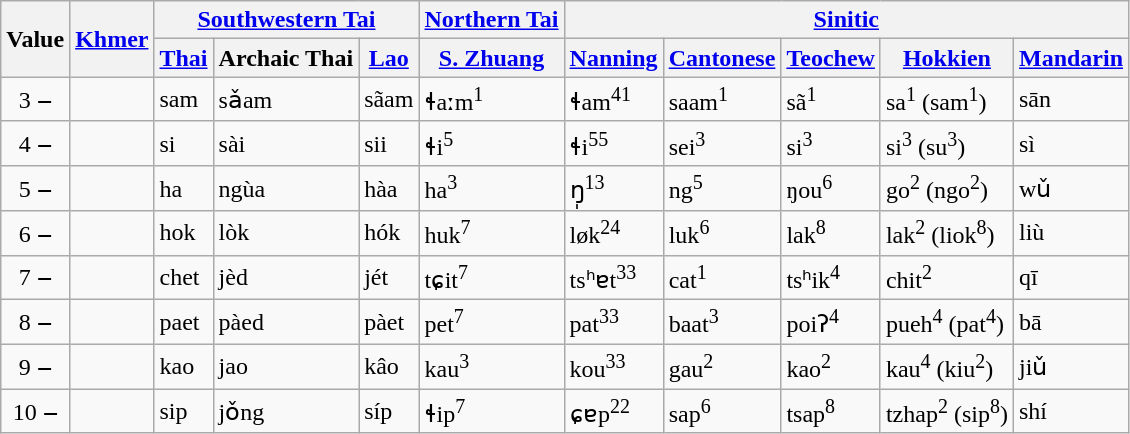<table class="wikitable">
<tr>
<th rowspan="2">Value</th>
<th rowspan="2"><a href='#'>Khmer</a></th>
<th colspan="3"><a href='#'>Southwestern Tai</a></th>
<th><a href='#'>Northern Tai</a></th>
<th colspan="5"><a href='#'>Sinitic</a></th>
</tr>
<tr>
<th><a href='#'>Thai</a></th>
<th>Archaic Thai</th>
<th><a href='#'>Lao</a></th>
<th><a href='#'>S. Zhuang</a></th>
<th><a href='#'>Nanning</a></th>
<th><a href='#'>Cantonese</a></th>
<th><a href='#'>Teochew</a></th>
<th><a href='#'>Hokkien</a></th>
<th><a href='#'>Mandarin</a></th>
</tr>
<tr>
<td align=center>3 ‒</td>
<td></td>
<td>sam</td>
<td>sǎam</td>
<td>sãam</td>
<td>ɬaːm<sup>1</sup></td>
<td>ɬam<sup>41</sup></td>
<td>saam<sup>1</sup></td>
<td>sã<sup>1</sup></td>
<td>sa<sup>1</sup> (sam<sup>1</sup>)</td>
<td>sān</td>
</tr>
<tr>
<td align=center>4 ‒</td>
<td></td>
<td>si</td>
<td>sài</td>
<td>sii</td>
<td>ɬi<sup>5</sup></td>
<td>ɬi<sup>55</sup></td>
<td>sei<sup>3</sup></td>
<td>si<sup>3</sup></td>
<td>si<sup>3</sup> (su<sup>3</sup>)</td>
<td>sì</td>
</tr>
<tr>
<td align=center>5 ‒</td>
<td></td>
<td>ha</td>
<td>ngùa</td>
<td>hàa</td>
<td>ha<sup>3</sup></td>
<td>ŋ̩<sup>13</sup></td>
<td>ng<sup>5</sup></td>
<td>ŋou<sup>6</sup></td>
<td>go<sup>2</sup> (ngo<sup>2</sup>)</td>
<td>wǔ</td>
</tr>
<tr>
<td align=center>6 ‒</td>
<td></td>
<td>hok</td>
<td>lòk</td>
<td>hók</td>
<td>huk<sup>7</sup></td>
<td>løk<sup>24</sup></td>
<td>luk<sup>6</sup></td>
<td>lak<sup>8</sup></td>
<td>lak<sup>2</sup> (liok<sup>8</sup>)</td>
<td>liù</td>
</tr>
<tr>
<td align=center>7 ‒</td>
<td></td>
<td>chet</td>
<td>jèd</td>
<td>jét</td>
<td>tɕit<sup>7</sup></td>
<td>tsʰɐt<sup>33</sup></td>
<td>cat<sup>1</sup></td>
<td>tsʰik<sup>4</sup></td>
<td>chit<sup>2</sup></td>
<td>qī</td>
</tr>
<tr>
<td align=center>8 ‒</td>
<td></td>
<td>paet</td>
<td>pàed</td>
<td>pàet</td>
<td>pet<sup>7</sup></td>
<td>pat<sup>33</sup></td>
<td>baat<sup>3</sup></td>
<td>poiʔ<sup>4</sup></td>
<td>pueh<sup>4</sup> (pat<sup>4</sup>)</td>
<td>bā</td>
</tr>
<tr>
<td align=center>9 ‒</td>
<td></td>
<td>kao</td>
<td>jao</td>
<td>kâo</td>
<td>kau<sup>3</sup></td>
<td>kou<sup>33</sup></td>
<td>gau<sup>2</sup></td>
<td>kao<sup>2</sup></td>
<td>kau<sup>4</sup> (kiu<sup>2</sup>)</td>
<td>jiǔ</td>
</tr>
<tr>
<td align=center>10 ‒</td>
<td></td>
<td>sip</td>
<td>jǒng</td>
<td>síp</td>
<td>ɬip<sup>7</sup></td>
<td>ɕɐp<sup>22</sup></td>
<td>sap<sup>6</sup></td>
<td>tsap<sup>8</sup></td>
<td>tzhap<sup>2</sup> (sip<sup>8</sup>)</td>
<td>shí</td>
</tr>
</table>
